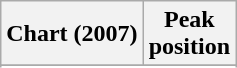<table class="wikitable sortable plainrowheaders">
<tr>
<th scope="col">Chart (2007)</th>
<th scope="col">Peak<br>position</th>
</tr>
<tr>
</tr>
<tr>
</tr>
<tr>
</tr>
<tr>
</tr>
<tr>
</tr>
<tr>
</tr>
<tr>
</tr>
<tr>
</tr>
</table>
